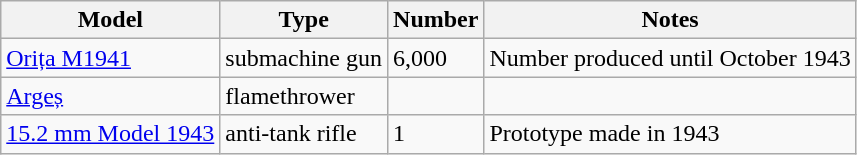<table class="wikitable">
<tr>
<th>Model</th>
<th>Type</th>
<th>Number</th>
<th>Notes</th>
</tr>
<tr>
<td><a href='#'>Orița M1941</a></td>
<td>submachine gun</td>
<td>6,000</td>
<td>Number produced until October 1943</td>
</tr>
<tr>
<td><a href='#'>Argeș</a></td>
<td>flamethrower</td>
<td></td>
<td></td>
</tr>
<tr>
<td><a href='#'>15.2 mm Model 1943</a></td>
<td>anti-tank rifle</td>
<td>1</td>
<td>Prototype made in 1943</td>
</tr>
</table>
